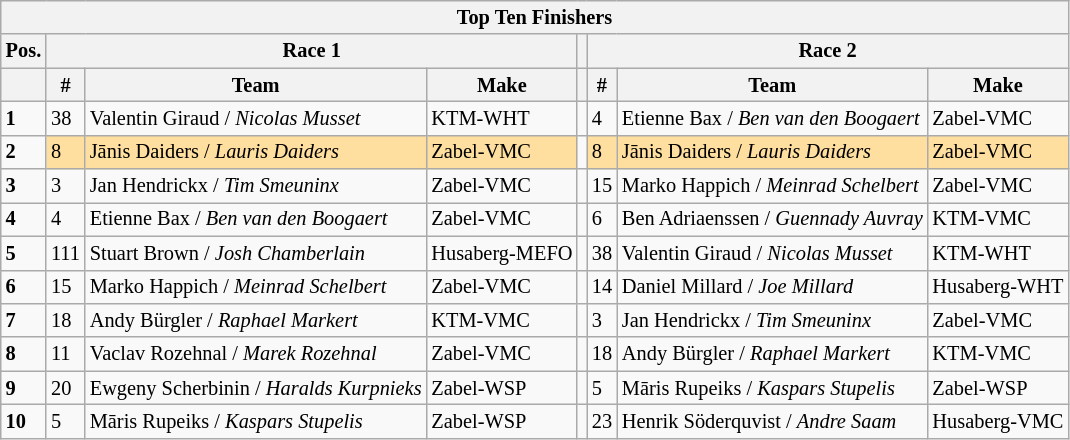<table class="wikitable" style="font-size: 85%;">
<tr>
<th colspan=8>Top Ten Finishers</th>
</tr>
<tr>
<th>Pos.</th>
<th colspan=3>Race 1</th>
<th></th>
<th colspan=3>Race 2</th>
</tr>
<tr>
<th></th>
<th>#</th>
<th>Team</th>
<th>Make</th>
<th></th>
<th>#</th>
<th>Team</th>
<th>Make</th>
</tr>
<tr>
<td><strong>1</strong></td>
<td>38</td>
<td> Valentin Giraud / <em>Nicolas Musset</em></td>
<td>KTM-WHT</td>
<td></td>
<td>4</td>
<td> Etienne Bax / <em>Ben van den Boogaert</em></td>
<td>Zabel-VMC</td>
</tr>
<tr>
<td><strong>2</strong></td>
<td style="background:#ffdf9f;">8</td>
<td style="background:#ffdf9f;"> Jānis Daiders / <em>Lauris Daiders</em></td>
<td style="background:#ffdf9f;">Zabel-VMC</td>
<td></td>
<td style="background:#ffdf9f;">8</td>
<td style="background:#ffdf9f;"> Jānis Daiders / <em>Lauris Daiders</em></td>
<td style="background:#ffdf9f;">Zabel-VMC</td>
</tr>
<tr>
<td><strong>3</strong></td>
<td>3</td>
<td> Jan Hendrickx / <em>Tim Smeuninx</em></td>
<td>Zabel-VMC</td>
<td></td>
<td>15</td>
<td> Marko Happich / <em>Meinrad Schelbert</em></td>
<td>Zabel-VMC</td>
</tr>
<tr>
<td><strong>4</strong></td>
<td>4</td>
<td> Etienne Bax / <em>Ben van den Boogaert</em></td>
<td>Zabel-VMC</td>
<td></td>
<td>6</td>
<td> Ben Adriaenssen / <em>Guennady Auvray</em></td>
<td>KTM-VMC</td>
</tr>
<tr>
<td><strong>5</strong></td>
<td>111</td>
<td> Stuart Brown / <em>Josh Chamberlain</em></td>
<td>Husaberg-MEFO</td>
<td></td>
<td>38</td>
<td> Valentin Giraud / <em>Nicolas Musset</em></td>
<td>KTM-WHT</td>
</tr>
<tr>
<td><strong>6</strong></td>
<td>15</td>
<td> Marko Happich / <em>Meinrad Schelbert</em></td>
<td>Zabel-VMC</td>
<td></td>
<td>14</td>
<td> Daniel Millard / <em>Joe Millard</em></td>
<td>Husaberg-WHT</td>
</tr>
<tr>
<td><strong>7</strong></td>
<td>18</td>
<td> Andy Bürgler / <em>Raphael Markert</em></td>
<td>KTM-VMC</td>
<td></td>
<td>3</td>
<td> Jan Hendrickx / <em>Tim Smeuninx</em></td>
<td>Zabel-VMC</td>
</tr>
<tr>
<td><strong>8</strong></td>
<td>11</td>
<td> Vaclav Rozehnal / <em>Marek Rozehnal</em></td>
<td>Zabel-VMC</td>
<td></td>
<td>18</td>
<td> Andy Bürgler / <em>Raphael Markert</em></td>
<td>KTM-VMC</td>
</tr>
<tr>
<td><strong>9</strong></td>
<td>20</td>
<td> Ewgeny Scherbinin / <em>Haralds Kurpnieks</em></td>
<td>Zabel-WSP</td>
<td></td>
<td>5</td>
<td> Māris Rupeiks / <em>Kaspars Stupelis</em></td>
<td>Zabel-WSP</td>
</tr>
<tr>
<td><strong>10</strong></td>
<td>5</td>
<td> Māris Rupeiks / <em>Kaspars Stupelis</em></td>
<td>Zabel-WSP</td>
<td></td>
<td>23</td>
<td> Henrik Söderquvist / <em>Andre Saam</em></td>
<td>Husaberg-VMC</td>
</tr>
</table>
